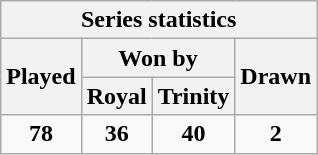<table class="wikitable">
<tr>
<th colspan="4">Series statistics</th>
</tr>
<tr>
<th rowspan=2>Played</th>
<th colspan=2>Won by</th>
<th rowspan=2>Drawn</th>
</tr>
<tr>
<th>Royal</th>
<th>Trinity</th>
</tr>
<tr style="text-align:center; font-weight:bold"">
<td>78</td>
<td>36</td>
<td>40</td>
<td>2</td>
</tr>
</table>
